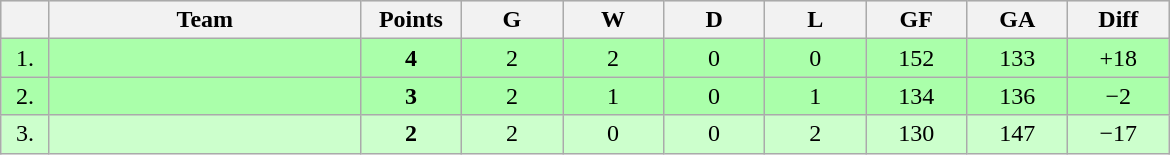<table class=wikitable style="text-align:center">
<tr bgcolor="#DCDCDC">
<th width="25"></th>
<th width="200">Team</th>
<th width="60">Points</th>
<th width="60">G</th>
<th width="60">W</th>
<th width="60">D</th>
<th width="60">L</th>
<th width="60">GF</th>
<th width="60">GA</th>
<th width="60">Diff</th>
</tr>
<tr bgcolor=#AAFFAA>
<td>1.</td>
<td align=left></td>
<td><strong>4</strong></td>
<td>2</td>
<td>2</td>
<td>0</td>
<td>0</td>
<td>152</td>
<td>133</td>
<td>+18</td>
</tr>
<tr bgcolor=#AAFFAA>
<td>2.</td>
<td align=left></td>
<td><strong>3</strong></td>
<td>2</td>
<td>1</td>
<td>0</td>
<td>1</td>
<td>134</td>
<td>136</td>
<td>−2</td>
</tr>
<tr bgcolor=#CCFFCC>
<td>3.</td>
<td align=left></td>
<td><strong>2</strong></td>
<td>2</td>
<td>0</td>
<td>0</td>
<td>2</td>
<td>130</td>
<td>147</td>
<td>−17</td>
</tr>
</table>
